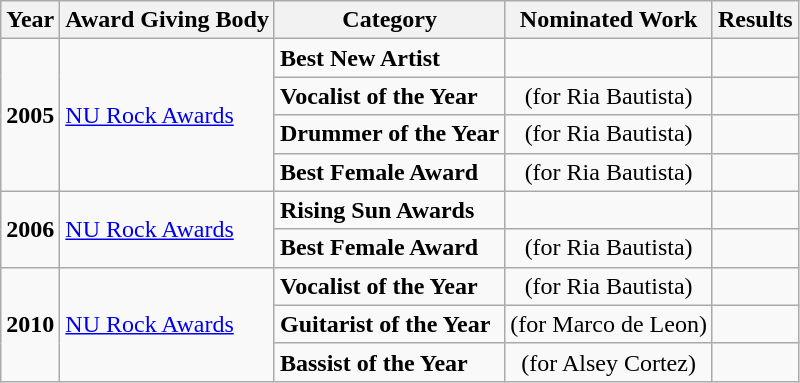<table class="wikitable">
<tr>
<th>Year</th>
<th>Award Giving Body</th>
<th>Category</th>
<th>Nominated Work</th>
<th>Results</th>
</tr>
<tr>
<td rowspan=4><strong>2005</strong></td>
<td rowspan=4><a href='#'>NU Rock Awards</a></td>
<td><strong>Best New Artist</strong></td>
<td></td>
<td></td>
</tr>
<tr>
<td><strong>Vocalist of the Year</strong></td>
<td align=center>(for Ria Bautista)</td>
<td></td>
</tr>
<tr>
<td><strong>Drummer of the Year</strong></td>
<td align=center>(for Ria Bautista)</td>
<td></td>
</tr>
<tr>
<td><strong>Best Female Award</strong></td>
<td align=center>(for Ria Bautista)</td>
<td></td>
</tr>
<tr>
<td rowspan=2><strong>2006</strong></td>
<td rowspan=2><a href='#'>NU Rock Awards</a></td>
<td><strong>Rising Sun Awards</strong></td>
<td></td>
<td></td>
</tr>
<tr>
<td><strong>Best Female Award</strong></td>
<td align=center>(for Ria Bautista)</td>
<td></td>
</tr>
<tr>
<td rowspan=3><strong>2010</strong></td>
<td rowspan=3><a href='#'>NU Rock Awards</a></td>
<td><strong>Vocalist of the Year</strong></td>
<td align=center>(for Ria Bautista)</td>
<td></td>
</tr>
<tr>
<td><strong>Guitarist of the Year</strong></td>
<td align=center>(for Marco de Leon)</td>
<td></td>
</tr>
<tr>
<td><strong>Bassist of the Year</strong></td>
<td align=center>(for Alsey Cortez)</td>
<td></td>
</tr>
</table>
